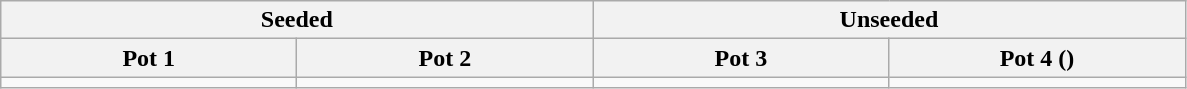<table class="wikitable">
<tr>
<th colspan="2">Seeded</th>
<th colspan="2">Unseeded</th>
</tr>
<tr>
<th style="width:190px">Pot 1</th>
<th style="width:190px">Pot 2</th>
<th style="width:190px">Pot 3</th>
<th style="width:190px">Pot 4 ()</th>
</tr>
<tr style="vertical-align:top">
<td></td>
<td></td>
<td></td>
<td></td>
</tr>
</table>
